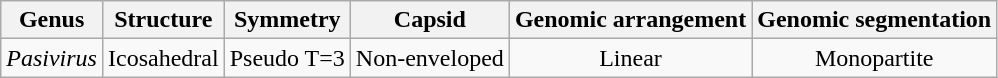<table class="wikitable sortable" style="text-align:center">
<tr>
<th>Genus</th>
<th>Structure</th>
<th>Symmetry</th>
<th>Capsid</th>
<th>Genomic arrangement</th>
<th>Genomic segmentation</th>
</tr>
<tr>
<td><em>Pasivirus</em></td>
<td>Icosahedral</td>
<td>Pseudo T=3</td>
<td>Non-enveloped</td>
<td>Linear</td>
<td>Monopartite</td>
</tr>
</table>
